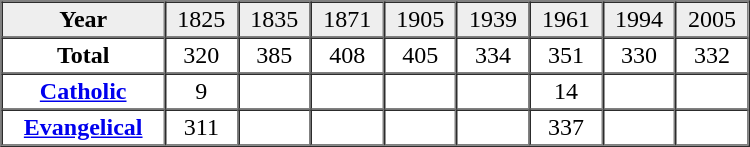<table border="1" cellpadding="2" cellspacing="0" width="500">
<tr bgcolor="#eeeeee" align="center">
<td><strong>Year</strong></td>
<td>1825</td>
<td>1835</td>
<td>1871</td>
<td>1905</td>
<td>1939</td>
<td>1961</td>
<td>1994</td>
<td>2005</td>
</tr>
<tr align="center">
<td><strong>Total</strong></td>
<td>320</td>
<td>385</td>
<td>408</td>
<td>405</td>
<td>334</td>
<td>351</td>
<td>330</td>
<td>332</td>
</tr>
<tr align="center">
<td><strong><a href='#'>Catholic</a></strong></td>
<td>9</td>
<td> </td>
<td> </td>
<td> </td>
<td> </td>
<td>14</td>
<td> </td>
<td> </td>
</tr>
<tr align="center">
<td><strong><a href='#'>Evangelical</a></strong></td>
<td>311</td>
<td> </td>
<td> </td>
<td> </td>
<td> </td>
<td>337</td>
<td> </td>
<td> </td>
</tr>
</table>
